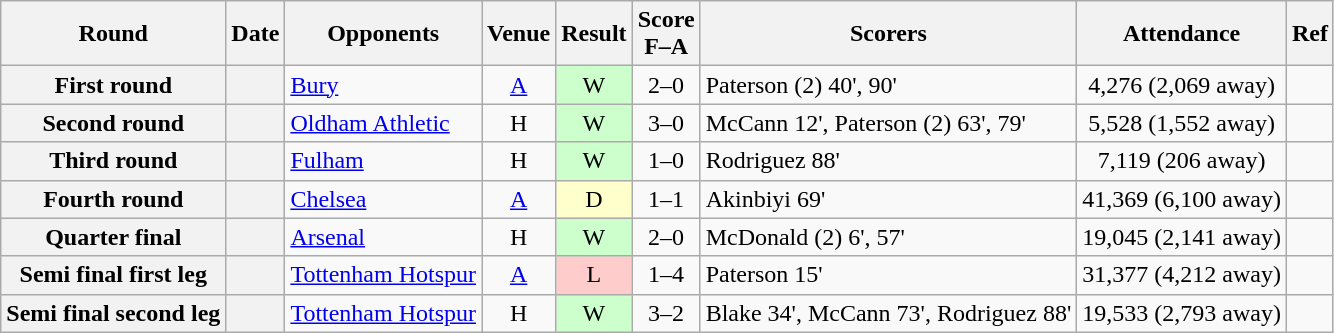<table class="wikitable plainrowheaders sortable" style="text-align:center">
<tr>
<th scope="col">Round</th>
<th scope="col">Date</th>
<th scope="col">Opponents</th>
<th scope="col">Venue</th>
<th scope="col">Result</th>
<th scope="col">Score<br>F–A</th>
<th scope="col" class="unsortable">Scorers</th>
<th scope="col">Attendance</th>
<th scope="col" class="unsortable">Ref</th>
</tr>
<tr>
<th scope="row">First round</th>
<th scope="row"></th>
<td align="left"><a href='#'>Bury</a></td>
<td><a href='#'>A</a></td>
<td style="background-color:#CCFFCC">W</td>
<td>2–0</td>
<td align="left">Paterson (2) 40', 90'</td>
<td>4,276 (2,069 away)</td>
<td></td>
</tr>
<tr>
<th scope="row">Second round</th>
<th scope="row"></th>
<td align="left"><a href='#'>Oldham Athletic</a></td>
<td>H</td>
<td style="background-color:#CCFFCC">W</td>
<td>3–0</td>
<td align="left">McCann 12', Paterson (2) 63', 79'</td>
<td>5,528 (1,552 away)</td>
<td></td>
</tr>
<tr>
<th scope="row">Third round</th>
<th scope="row"></th>
<td align="left"><a href='#'>Fulham</a></td>
<td>H</td>
<td style="background-color:#CCFFCC">W</td>
<td>1–0</td>
<td align="left">Rodriguez 88'</td>
<td>7,119 (206 away)</td>
<td></td>
</tr>
<tr>
<th scope="row">Fourth round</th>
<th scope="row"></th>
<td align="left"><a href='#'>Chelsea</a></td>
<td><a href='#'>A</a></td>
<td style="background-color:#FFffCC">D</td>
<td>1–1 <br></td>
<td align="left">Akinbiyi 69'</td>
<td>41,369 (6,100 away)</td>
<td></td>
</tr>
<tr>
<th scope="row">Quarter final</th>
<th scope="row"></th>
<td align="left"><a href='#'>Arsenal</a></td>
<td>H</td>
<td style="background-color:#ccffCC">W</td>
<td>2–0</td>
<td align="left">McDonald (2) 6', 57'</td>
<td>19,045 (2,141 away)</td>
<td></td>
</tr>
<tr>
<th scope="row">Semi final first leg</th>
<th scope="row"></th>
<td align="left"><a href='#'>Tottenham Hotspur</a></td>
<td><a href='#'>A</a></td>
<td style="background-color:#ffCccC">L</td>
<td>1–4</td>
<td align="left">Paterson 15'</td>
<td>31,377 (4,212 away)</td>
<td></td>
</tr>
<tr>
<th scope="row">Semi final second leg</th>
<th scope="row"></th>
<td align="left"><a href='#'>Tottenham Hotspur</a></td>
<td>H</td>
<td style="background-color:#ccffcC">W</td>
<td>3–2 </td>
<td align="left">Blake 34', McCann 73', Rodriguez 88'</td>
<td>19,533 (2,793 away)</td>
<td></td>
</tr>
</table>
